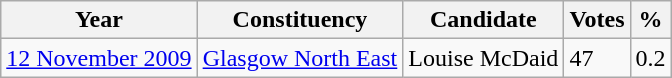<table class="wikitable">
<tr>
<th>Year</th>
<th>Constituency</th>
<th>Candidate</th>
<th>Votes</th>
<th>%</th>
</tr>
<tr>
<td><a href='#'>12 November 2009</a></td>
<td><a href='#'>Glasgow North East</a></td>
<td>Louise McDaid</td>
<td>47</td>
<td>0.2</td>
</tr>
</table>
